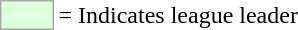<table>
<tr>
<td style="background:#DDFFDD; border:1px solid #aaa; width:2em;"></td>
<td>= Indicates league leader</td>
</tr>
</table>
